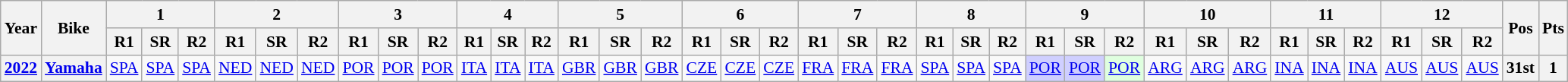<table class="wikitable" style="text-align:center; font-size:90%">
<tr>
<th valign="middle" rowspan=2>Year</th>
<th valign="middle" rowspan=2>Bike</th>
<th colspan=3>1</th>
<th colspan=3>2</th>
<th colspan=3>3</th>
<th colspan=3>4</th>
<th colspan=3>5</th>
<th colspan=3>6</th>
<th colspan=3>7</th>
<th colspan=3>8</th>
<th colspan=3>9</th>
<th colspan=3>10</th>
<th colspan=3>11</th>
<th colspan=3>12</th>
<th rowspan=2>Pos</th>
<th rowspan=2>Pts</th>
</tr>
<tr>
<th>R1</th>
<th>SR</th>
<th>R2</th>
<th>R1</th>
<th>SR</th>
<th>R2</th>
<th>R1</th>
<th>SR</th>
<th>R2</th>
<th>R1</th>
<th>SR</th>
<th>R2</th>
<th>R1</th>
<th>SR</th>
<th>R2</th>
<th>R1</th>
<th>SR</th>
<th>R2</th>
<th>R1</th>
<th>SR</th>
<th>R2</th>
<th>R1</th>
<th>SR</th>
<th>R2</th>
<th>R1</th>
<th>SR</th>
<th>R2</th>
<th>R1</th>
<th>SR</th>
<th>R2</th>
<th>R1</th>
<th>SR</th>
<th>R2</th>
<th>R1</th>
<th>SR</th>
<th>R2</th>
</tr>
<tr>
<th><a href='#'>2022</a></th>
<th><a href='#'>Yamaha</a></th>
<td><a href='#'>SPA</a></td>
<td><a href='#'>SPA</a></td>
<td><a href='#'>SPA</a></td>
<td><a href='#'>NED</a></td>
<td><a href='#'>NED</a></td>
<td><a href='#'>NED</a></td>
<td><a href='#'>POR</a></td>
<td><a href='#'>POR</a></td>
<td><a href='#'>POR</a></td>
<td><a href='#'>ITA</a></td>
<td><a href='#'>ITA</a></td>
<td><a href='#'>ITA</a></td>
<td><a href='#'>GBR</a></td>
<td><a href='#'>GBR</a></td>
<td><a href='#'>GBR</a></td>
<td><a href='#'>CZE</a></td>
<td><a href='#'>CZE</a></td>
<td><a href='#'>CZE</a></td>
<td><a href='#'>FRA</a></td>
<td><a href='#'>FRA</a></td>
<td><a href='#'>FRA</a></td>
<td><a href='#'>SPA</a></td>
<td><a href='#'>SPA</a></td>
<td><a href='#'>SPA</a></td>
<td style="background:#cfcfff;"><a href='#'>POR</a><br></td>
<td style="background:#cfcfff;"><a href='#'>POR</a><br></td>
<td style="background:#dfffdf;"><a href='#'>POR</a><br></td>
<td><a href='#'>ARG</a></td>
<td><a href='#'>ARG</a></td>
<td><a href='#'>ARG</a></td>
<td><a href='#'>INA</a></td>
<td><a href='#'>INA</a></td>
<td><a href='#'>INA</a></td>
<td><a href='#'>AUS</a></td>
<td><a href='#'>AUS</a></td>
<td><a href='#'>AUS</a></td>
<th>31st</th>
<th>1</th>
</tr>
</table>
